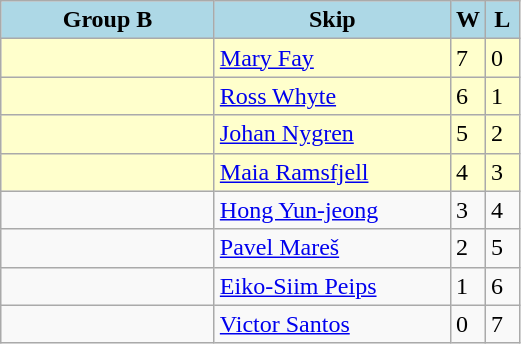<table class="wikitable">
<tr>
<th style="background: #ADD8E6;" width=135>Group B</th>
<th style="background: #ADD8E6;" width=150>Skip</th>
<th style="background: #ADD8E6;" width=15>W</th>
<th style="background: #ADD8E6;" width=15>L</th>
</tr>
<tr bgcolor=#ffffcc>
<td></td>
<td><a href='#'>Mary Fay</a></td>
<td>7</td>
<td>0</td>
</tr>
<tr bgcolor=#ffffcc>
<td></td>
<td><a href='#'>Ross Whyte</a></td>
<td>6</td>
<td>1</td>
</tr>
<tr bgcolor=#ffffcc>
<td></td>
<td><a href='#'>Johan Nygren</a></td>
<td>5</td>
<td>2</td>
</tr>
<tr bgcolor=#ffffcc>
<td></td>
<td><a href='#'>Maia Ramsfjell</a></td>
<td>4</td>
<td>3</td>
</tr>
<tr>
<td></td>
<td><a href='#'>Hong Yun-jeong</a></td>
<td>3</td>
<td>4</td>
</tr>
<tr>
<td></td>
<td><a href='#'>Pavel Mareš</a></td>
<td>2</td>
<td>5</td>
</tr>
<tr>
<td></td>
<td><a href='#'>Eiko-Siim Peips</a></td>
<td>1</td>
<td>6</td>
</tr>
<tr>
<td></td>
<td><a href='#'>Victor Santos</a></td>
<td>0</td>
<td>7</td>
</tr>
</table>
